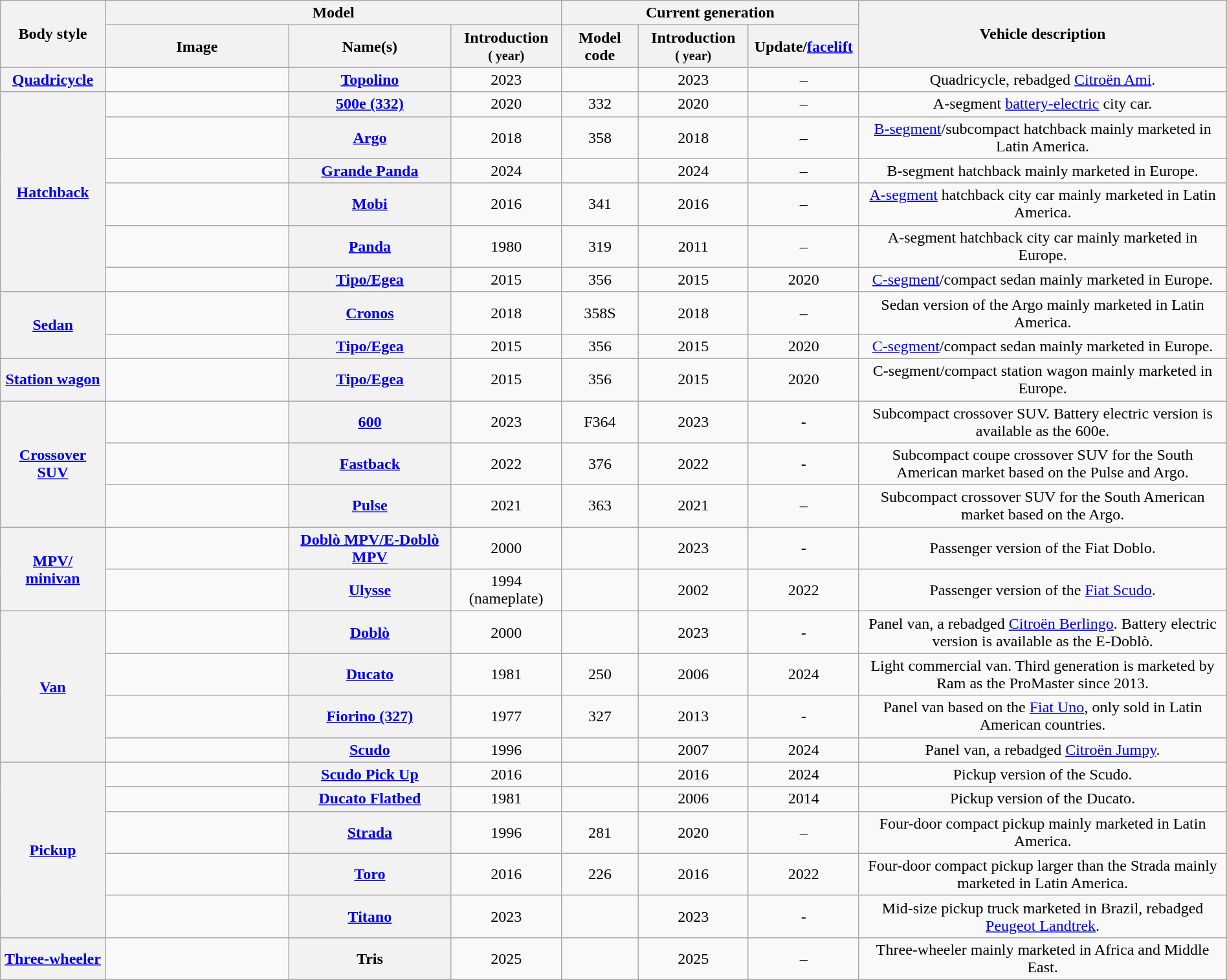<table class="wikitable sortable" style="text-align: center; width: 100%">
<tr>
<th rowspan="2">Body style</th>
<th colspan="3">Model</th>
<th colspan="3">Current generation</th>
<th rowspan="2" class="unsortable" width=30% cellpadding=30px>Vehicle description</th>
</tr>
<tr>
<th class="unsortable" width="15%">Image</th>
<th>Name(s)</th>
<th>Introduction<br><small>( year)</small></th>
<th>Model code</th>
<th width="9%">Introduction<br><small>( year)</small></th>
<th width="9%">Update/<a href='#'>facelift</a></th>
</tr>
<tr>
<th><a href='#'>Quadricycle</a></th>
<td></td>
<th><a href='#'>Topolino</a></th>
<td>2023</td>
<td></td>
<td>2023</td>
<td>–</td>
<td>Quadricycle, rebadged <a href='#'>Citroën Ami</a>.</td>
</tr>
<tr>
<th rowspan="6"><a href='#'>Hatchback</a></th>
<td></td>
<th><a href='#'>500e (332)</a></th>
<td>2020</td>
<td>332</td>
<td>2020</td>
<td>–</td>
<td>A-segment <a href='#'>battery-electric</a> city car.</td>
</tr>
<tr>
<td></td>
<th><a href='#'>Argo</a></th>
<td>2018</td>
<td>358</td>
<td>2018</td>
<td>–</td>
<td><a href='#'>B-segment</a>/subcompact hatchback mainly marketed in Latin America.</td>
</tr>
<tr>
<td></td>
<th><a href='#'>Grande Panda</a></th>
<td>2024</td>
<td></td>
<td>2024</td>
<td>–</td>
<td>B-segment hatchback mainly marketed in Europe.</td>
</tr>
<tr>
<td></td>
<th><a href='#'>Mobi</a></th>
<td>2016</td>
<td>341</td>
<td>2016</td>
<td>–</td>
<td><a href='#'>A-segment</a> hatchback city car mainly marketed in Latin America.</td>
</tr>
<tr>
<td></td>
<th><a href='#'>Panda</a></th>
<td>1980</td>
<td>319</td>
<td>2011</td>
<td>–</td>
<td>A-segment hatchback city car mainly marketed in Europe.</td>
</tr>
<tr>
<td></td>
<th><a href='#'>Tipo/Egea</a></th>
<td>2015</td>
<td>356</td>
<td>2015</td>
<td>2020</td>
<td><a href='#'>C-segment</a>/compact sedan mainly marketed in Europe.</td>
</tr>
<tr>
<th rowspan="2"><a href='#'>Sedan</a></th>
<td></td>
<th><a href='#'>Cronos</a></th>
<td>2018</td>
<td>358S</td>
<td>2018</td>
<td>–</td>
<td>Sedan version of the Argo mainly marketed in Latin America.</td>
</tr>
<tr>
<td></td>
<th><a href='#'>Tipo/Egea</a></th>
<td>2015</td>
<td>356</td>
<td>2015</td>
<td>2020</td>
<td><a href='#'>C-segment</a>/compact sedan mainly marketed in Europe.</td>
</tr>
<tr>
<th><a href='#'>Station wagon</a></th>
<td></td>
<th><a href='#'>Tipo/Egea</a></th>
<td>2015</td>
<td>356</td>
<td>2015</td>
<td>2020</td>
<td>C-segment/compact station wagon mainly marketed in Europe.</td>
</tr>
<tr>
<th rowspan="3"><a href='#'>Crossover SUV</a></th>
<td></td>
<th><a href='#'>600</a></th>
<td>2023</td>
<td>F364</td>
<td>2023</td>
<td>-</td>
<td>Subcompact crossover SUV. Battery electric version is available as the 600e.</td>
</tr>
<tr>
<td></td>
<th><a href='#'>Fastback</a></th>
<td>2022</td>
<td>376</td>
<td>2022</td>
<td>-</td>
<td>Subcompact coupe crossover SUV for the South American market based on the Pulse and Argo.</td>
</tr>
<tr>
<td></td>
<th><a href='#'>Pulse</a></th>
<td>2021</td>
<td>363</td>
<td>2021</td>
<td>–</td>
<td>Subcompact crossover SUV for the South American market based on the Argo.</td>
</tr>
<tr>
<th rowspan="2"><a href='#'>MPV/</a><br><a href='#'>minivan</a></th>
<td></td>
<th><a href='#'>Doblò MPV/E-Doblò MPV</a></th>
<td>2000</td>
<td></td>
<td>2023</td>
<td>-</td>
<td>Passenger version of the Fiat Doblo.</td>
</tr>
<tr>
<td></td>
<th><a href='#'>Ulysse</a></th>
<td>1994 (nameplate)</td>
<td></td>
<td>2002</td>
<td>2022</td>
<td>Passenger version of the <a href='#'>Fiat Scudo</a>.</td>
</tr>
<tr>
<th rowspan="4"><a href='#'>Van</a></th>
<td></td>
<th><a href='#'>Doblò</a></th>
<td>2000</td>
<td></td>
<td>2023</td>
<td>-</td>
<td>Panel van, a rebadged <a href='#'>Citroën Berlingo</a>. Battery electric version is available as the E-Doblò.</td>
</tr>
<tr>
<td></td>
<th><a href='#'>Ducato</a></th>
<td>1981</td>
<td>250</td>
<td>2006</td>
<td>2024</td>
<td>Light commercial van. Third generation is marketed by Ram as the ProMaster since 2013.</td>
</tr>
<tr>
<td></td>
<th><a href='#'>Fiorino (327)</a></th>
<td>1977</td>
<td>327</td>
<td>2013</td>
<td>-</td>
<td>Panel van based on the <a href='#'>Fiat Uno</a>, only sold in Latin American countries.</td>
</tr>
<tr>
<td></td>
<th><a href='#'>Scudo</a></th>
<td>1996</td>
<td></td>
<td>2007</td>
<td>2024</td>
<td>Panel van, a rebadged <a href='#'>Citroën Jumpy</a>.</td>
</tr>
<tr>
<th rowspan="5"><a href='#'>Pickup</a></th>
<td></td>
<th><a href='#'>Scudo Pick Up</a></th>
<td>2016</td>
<td></td>
<td>2016</td>
<td>2024</td>
<td>Pickup version of the Scudo.</td>
</tr>
<tr>
<td></td>
<th><a href='#'>Ducato Flatbed</a></th>
<td>1981</td>
<td></td>
<td>2006</td>
<td>2014</td>
<td>Pickup version of the Ducato.</td>
</tr>
<tr>
<td></td>
<th><a href='#'>Strada</a></th>
<td>1996</td>
<td>281</td>
<td>2020</td>
<td>–</td>
<td>Four-door compact pickup mainly marketed in Latin America.</td>
</tr>
<tr>
<td></td>
<th><a href='#'>Toro</a></th>
<td>2016</td>
<td>226</td>
<td>2016</td>
<td>2022</td>
<td>Four-door compact pickup larger than the Strada mainly marketed in Latin America.</td>
</tr>
<tr>
<td></td>
<th><a href='#'>Titano</a></th>
<td>2023</td>
<td></td>
<td>2023</td>
<td>-</td>
<td>Mid-size pickup truck marketed in Brazil, rebadged <a href='#'>Peugeot Landtrek</a>.</td>
</tr>
<tr>
<th><a href='#'>Three-wheeler</a></th>
<td></td>
<th>Tris</th>
<td>2025</td>
<td></td>
<td>2025</td>
<td>–</td>
<td>Three-wheeler mainly marketed in Africa and Middle East.</td>
</tr>
</table>
